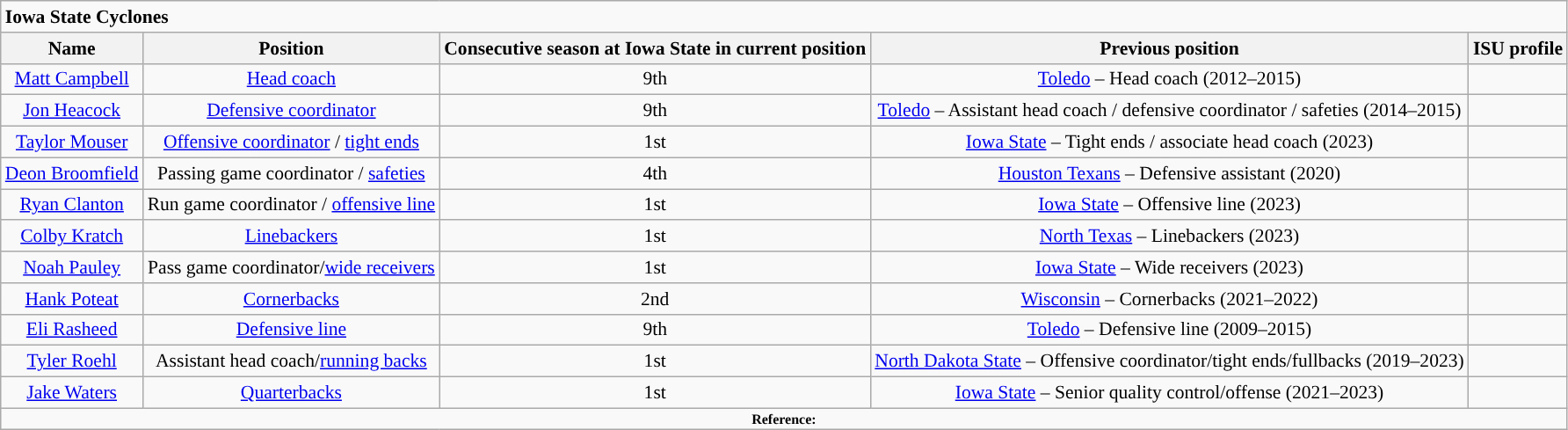<table class="wikitable" style="font-size:90%;">
<tr>
<td colspan=5><strong>Iowa State Cyclones</strong></td>
</tr>
<tr align="center";>
<th>Name</th>
<th>Position</th>
<th>Consecutive season at Iowa State in current position</th>
<th>Previous position</th>
<th>ISU profile</th>
</tr>
<tr align="center";>
<td><a href='#'>Matt Campbell</a></td>
<td><a href='#'>Head coach</a></td>
<td>9th</td>
<td><a href='#'>Toledo</a> – Head coach (2012–2015)</td>
<td></td>
</tr>
<tr align="center";>
<td><a href='#'>Jon Heacock</a></td>
<td><a href='#'>Defensive coordinator</a></td>
<td>9th</td>
<td><a href='#'>Toledo</a> – Assistant head coach / defensive coordinator / safeties (2014–2015)</td>
<td></td>
</tr>
<tr align="center";>
<td><a href='#'>Taylor Mouser</a></td>
<td><a href='#'>Offensive coordinator</a> / <a href='#'>tight ends</a></td>
<td>1st</td>
<td><a href='#'>Iowa State</a> – Tight ends / associate head coach (2023)</td>
<td></td>
</tr>
<tr align="center";>
<td><a href='#'>Deon Broomfield</a></td>
<td>Passing game coordinator / <a href='#'>safeties</a></td>
<td>4th</td>
<td><a href='#'>Houston Texans</a> – Defensive assistant (2020)</td>
<td></td>
</tr>
<tr align="center";>
<td><a href='#'>Ryan Clanton</a></td>
<td>Run game coordinator / <a href='#'>offensive line</a></td>
<td>1st</td>
<td><a href='#'>Iowa State</a> – Offensive line (2023)</td>
<td></td>
</tr>
<tr align="center";>
<td><a href='#'>Colby Kratch</a></td>
<td><a href='#'>Linebackers</a></td>
<td>1st</td>
<td><a href='#'>North Texas</a> – Linebackers (2023)</td>
<td></td>
</tr>
<tr align="center";>
<td><a href='#'>Noah Pauley</a></td>
<td>Pass game coordinator/<a href='#'>wide receivers</a></td>
<td>1st</td>
<td><a href='#'>Iowa State</a> – Wide receivers (2023)</td>
<td></td>
</tr>
<tr align="center";>
<td><a href='#'>Hank Poteat</a></td>
<td><a href='#'>Cornerbacks</a></td>
<td>2nd</td>
<td><a href='#'>Wisconsin</a> – Cornerbacks (2021–2022)</td>
<td></td>
</tr>
<tr align="center";>
<td><a href='#'>Eli Rasheed</a></td>
<td><a href='#'>Defensive line</a></td>
<td>9th</td>
<td><a href='#'>Toledo</a> – Defensive line (2009–2015)</td>
<td></td>
</tr>
<tr align="center";>
<td><a href='#'>Tyler Roehl</a></td>
<td>Assistant head coach/<a href='#'>running backs</a></td>
<td>1st</td>
<td><a href='#'>North Dakota State</a> – Offensive coordinator/tight ends/fullbacks (2019–2023)</td>
<td></td>
</tr>
<tr align="center";>
<td><a href='#'>Jake Waters</a></td>
<td><a href='#'>Quarterbacks</a></td>
<td>1st</td>
<td><a href='#'>Iowa State</a> – Senior quality control/offense (2021–2023)</td>
<td></td>
</tr>
<tr>
<td colspan="5" style="font-size:8pt; text-align:center;"><strong>Reference:</strong></td>
</tr>
</table>
